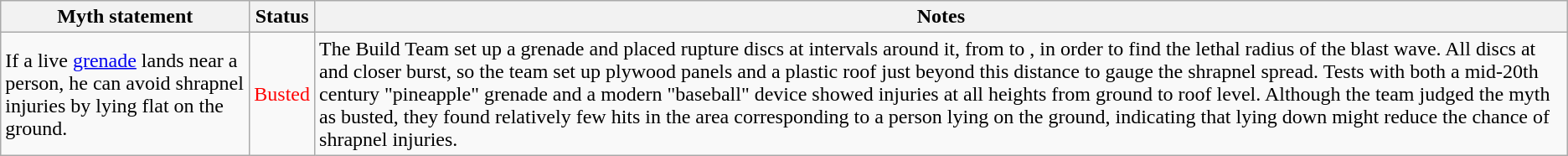<table class="wikitable plainrowheaders">
<tr>
<th>Myth statement</th>
<th>Status</th>
<th>Notes</th>
</tr>
<tr>
<td>If a live <a href='#'>grenade</a> lands near a person, he can avoid shrapnel injuries by lying flat on the ground.</td>
<td style="color:red">Busted</td>
<td>The Build Team set up a grenade and placed rupture discs at  intervals around it, from  to , in order to find the lethal radius of the blast wave. All discs at  and closer burst, so the team set up plywood panels and a plastic roof just beyond this distance to gauge the shrapnel spread. Tests with both a mid-20th century "pineapple" grenade and a modern "baseball" device showed injuries at all heights from ground to roof level. Although the team judged the myth as busted, they found relatively few hits in the area corresponding to a person lying on the ground, indicating that lying down might reduce the chance of shrapnel injuries.</td>
</tr>
</table>
